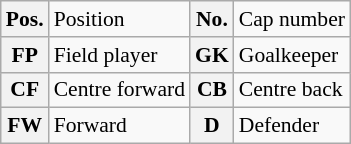<table class="wikitable" style="font-size:90%;">
<tr>
<th>Pos.</th>
<td>Position</td>
<th>No.</th>
<td>Cap number</td>
</tr>
<tr>
<th>FP</th>
<td>Field player</td>
<th>GK</th>
<td>Goalkeeper</td>
</tr>
<tr>
<th>CF</th>
<td>Centre forward</td>
<th>CB</th>
<td>Centre back</td>
</tr>
<tr>
<th>FW</th>
<td>Forward</td>
<th>D</th>
<td>Defender</td>
</tr>
</table>
